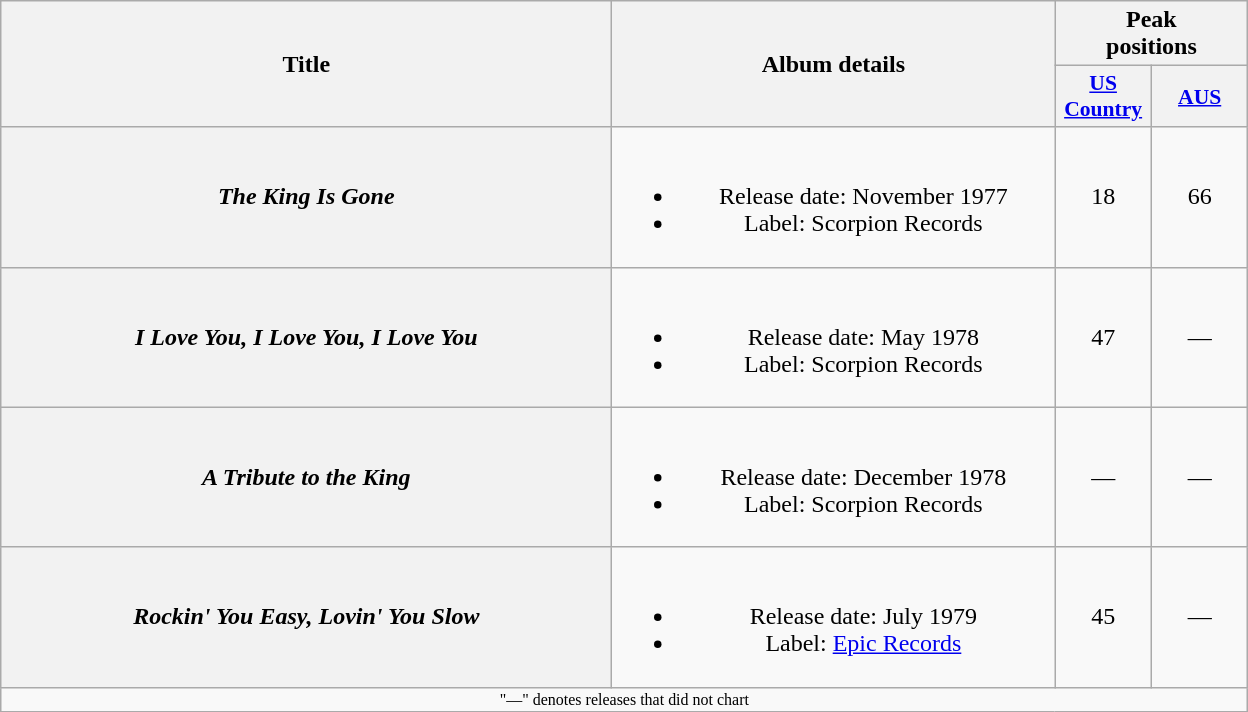<table class="wikitable plainrowheaders" style="text-align:center;">
<tr>
<th rowspan="2" style="width:25em;">Title</th>
<th rowspan="2" style="width:18em;">Album details</th>
<th colspan="2">Peak<br>positions</th>
</tr>
<tr>
<th style="width:4em;font-size:90%;"><a href='#'>US Country</a></th>
<th style="width:4em;font-size:90%;"><a href='#'>AUS</a></th>
</tr>
<tr>
<th scope="row"><em>The King Is Gone</em></th>
<td><br><ul><li>Release date: November 1977</li><li>Label: Scorpion Records</li></ul></td>
<td>18</td>
<td>66</td>
</tr>
<tr>
<th scope="row"><em>I Love You, I Love You, I Love You</em></th>
<td><br><ul><li>Release date: May 1978</li><li>Label: Scorpion Records</li></ul></td>
<td>47</td>
<td>—</td>
</tr>
<tr>
<th scope="row"><em>A Tribute to the King</em></th>
<td><br><ul><li>Release date: December 1978</li><li>Label: Scorpion Records</li></ul></td>
<td>—</td>
<td>—</td>
</tr>
<tr>
<th scope="row"><em>Rockin' You Easy, Lovin' You Slow</em></th>
<td><br><ul><li>Release date: July 1979</li><li>Label: <a href='#'>Epic Records</a></li></ul></td>
<td>45</td>
<td>—</td>
</tr>
<tr>
<td colspan="4" style="font-size:8pt">"—" denotes releases that did not chart</td>
</tr>
</table>
